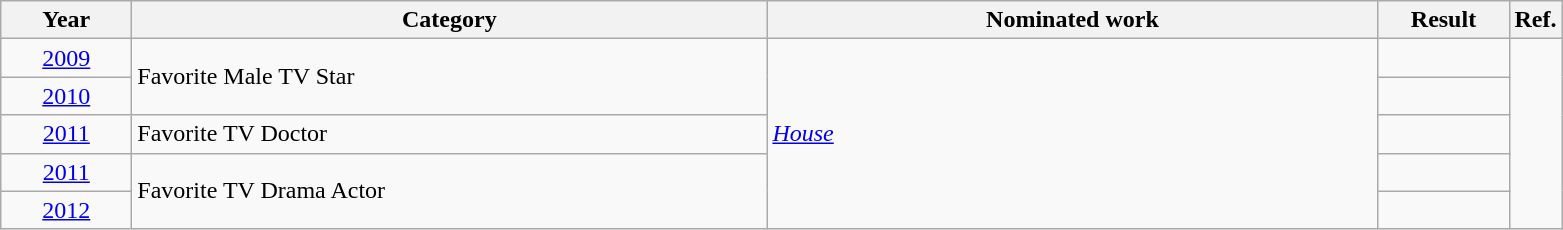<table class=wikitable>
<tr>
<th scope="col" style="width:5em;">Year</th>
<th scope="col" style="width:26em;">Category</th>
<th scope="col" style="width:25em;">Nominated work</th>
<th scope="col" style="width:5em;">Result</th>
<th>Ref.</th>
</tr>
<tr>
<td style="text-align:center;"><a href='#'>2009</a></td>
<td rowspan="2">Favorite Male TV Star</td>
<td rowspan="5"><em><a href='#'>House</a></em></td>
<td></td>
<td rowspan="5" style="text-align:center;"></td>
</tr>
<tr>
<td style="text-align:center;"><a href='#'>2010</a></td>
<td></td>
</tr>
<tr>
<td style="text-align:center;"><a href='#'>2011</a></td>
<td>Favorite TV Doctor</td>
<td></td>
</tr>
<tr>
<td style="text-align:center;"><a href='#'>2011</a></td>
<td rowspan="2">Favorite TV Drama Actor</td>
<td></td>
</tr>
<tr>
<td style="text-align:center;"><a href='#'>2012</a></td>
<td></td>
</tr>
</table>
